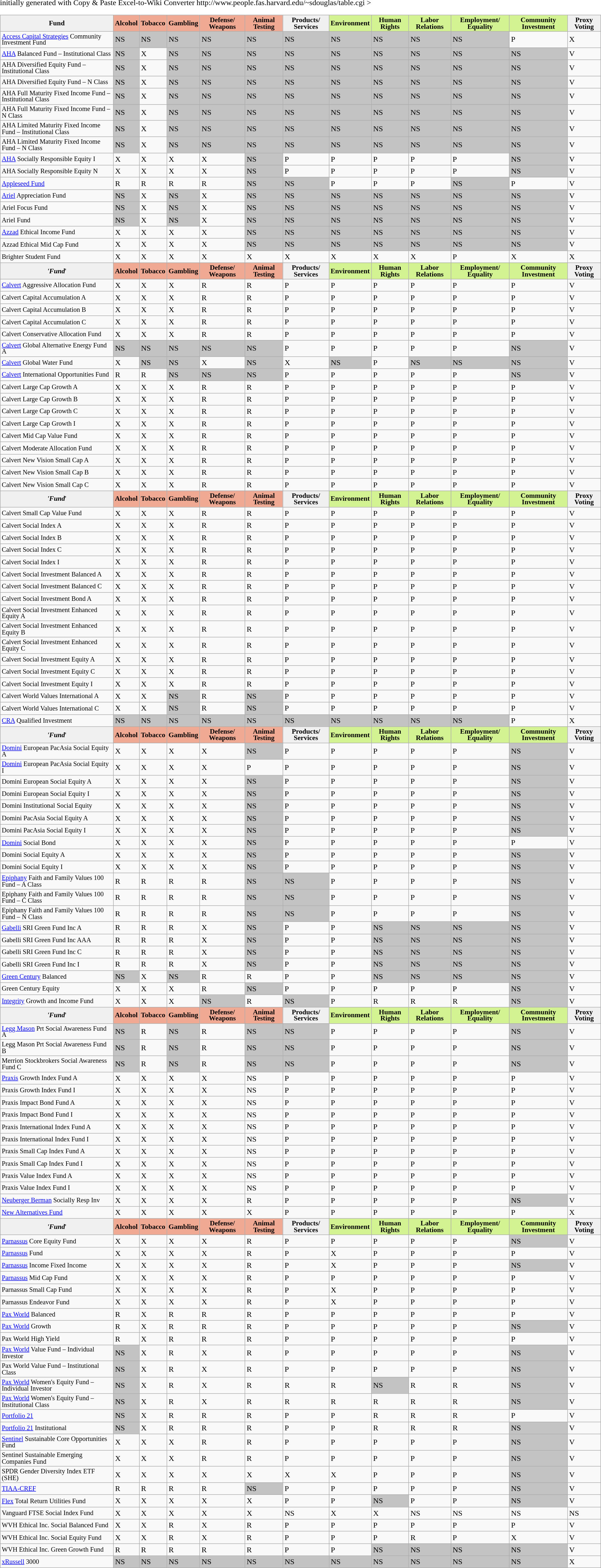<table class="wikitable sortable" <hiddentext>initially generated with Copy & Paste Excel-to-Wiki Converter http://www.people.fas.harvard.edu/~sdouglas/table.cgi >
<tr>
<td style="text-align:center; background:#f0f0f0; font-size:90%; line-height:95%;"><strong>Fund</strong></td>
<td style="text-align:center; background:#f0aa93; font-size:90%; line-height:95%;"><strong>Alcohol</strong></td>
<td style="text-align:center; background:#f0aa93; font-size:90%; line-height:95%;"><strong>Tobacco</strong></td>
<td style="text-align:center; background:#f0aa93; font-size:90%; line-height:95%;"><strong>Gambling</strong></td>
<td style="text-align:center; background:#f0aa93; font-size:90%; line-height:95%;"><strong>Defense/ Weapons</strong></td>
<td style="text-align:center; background:#f0aa93; font-size:90%; line-height:95%;"><strong>Animal Testing</strong></td>
<td style="text-align:center; background:#f0f0f0; font-size:90%; line-height:95%;"><strong>Products/ Services</strong></td>
<td style="text-align:center; background:#d3f393; font-size:90%; line-height:95%;"><strong>Environment</strong></td>
<td style="text-align:center; background:#d3f393; font-size:90%; line-height:95%;"><strong>Human Rights</strong></td>
<td style="text-align:center; background:#d3f393; font-size:90%; line-height:95%;"><strong>Labor Relations</strong></td>
<td style="text-align:center; background:#d3f393; font-size:90%; line-height:95%;"><strong>Employment/ Equality</strong></td>
<td style="text-align:center; background:#d3f393; font-size:90%; line-height:95%;"><strong>Community Investment</strong></td>
<td style="text-align:center; background:#f0f0f0; font-size:90%; line-height:95%;"><strong>Proxy Voting</strong></td>
</tr>
<tr>
<td style="font-size:85%;line-height:100%;"><a href='#'>Access Capital Strategies</a> Community Investment Fund</td>
<td style="background:#c3c3c3;">NS</td>
<td style="background:#c3c3c3;">NS</td>
<td style="background:#c3c3c3;">NS</td>
<td style="background:#c3c3c3;">NS</td>
<td style="background:#c3c3c3;">NS</td>
<td style="background:#c3c3c3;">NS</td>
<td style="background:#c3c3c3;">NS</td>
<td style="background:#c3c3c3;">NS</td>
<td style="background:#c3c3c3;">NS</td>
<td style="background:#c3c3c3;">NS</td>
<td>P</td>
<td>X</td>
</tr>
<tr>
<td style="font-size:85%;line-height:100%;"><a href='#'>AHA</a> Balanced Fund – Institutional Class</td>
<td style="background:#c3c3c3;">NS</td>
<td>X</td>
<td style="background:#c3c3c3;">NS</td>
<td style="background:#c3c3c3;">NS</td>
<td style="background:#c3c3c3;">NS</td>
<td style="background:#c3c3c3;">NS</td>
<td style="background:#c3c3c3;">NS</td>
<td style="background:#c3c3c3;">NS</td>
<td style="background:#c3c3c3;">NS</td>
<td style="background:#c3c3c3;">NS</td>
<td style="background:#c3c3c3;">NS</td>
<td>V</td>
</tr>
<tr>
<td style="font-size:85%;line-height:100%;">AHA Diversified Equity Fund – Institutional Class</td>
<td style="background:#c3c3c3;">NS</td>
<td>X</td>
<td style="background:#c3c3c3;">NS</td>
<td style="background:#c3c3c3;">NS</td>
<td style="background:#c3c3c3;">NS</td>
<td style="background:#c3c3c3;">NS</td>
<td style="background:#c3c3c3;">NS</td>
<td style="background:#c3c3c3;">NS</td>
<td style="background:#c3c3c3;">NS</td>
<td style="background:#c3c3c3;">NS</td>
<td style="background:#c3c3c3;">NS</td>
<td>V</td>
</tr>
<tr>
<td style="font-size:85%;line-height:100%;">AHA Diversified Equity Fund – N Class</td>
<td style="background:#c3c3c3;">NS</td>
<td>X</td>
<td style="background:#c3c3c3;">NS</td>
<td style="background:#c3c3c3;">NS</td>
<td style="background:#c3c3c3;">NS</td>
<td style="background:#c3c3c3;">NS</td>
<td style="background:#c3c3c3;">NS</td>
<td style="background:#c3c3c3;">NS</td>
<td style="background:#c3c3c3;">NS</td>
<td style="background:#c3c3c3;">NS</td>
<td style="background:#c3c3c3;">NS</td>
<td>V</td>
</tr>
<tr>
<td style="font-size:85%;line-height:100%;">AHA Full Maturity Fixed Income Fund – Institutional Class</td>
<td style="background:#c3c3c3;">NS</td>
<td>X</td>
<td style="background:#c3c3c3;">NS</td>
<td style="background:#c3c3c3;">NS</td>
<td style="background:#c3c3c3;">NS</td>
<td style="background:#c3c3c3;">NS</td>
<td style="background:#c3c3c3;">NS</td>
<td style="background:#c3c3c3;">NS</td>
<td style="background:#c3c3c3;">NS</td>
<td style="background:#c3c3c3;">NS</td>
<td style="background:#c3c3c3;">NS</td>
<td>V</td>
</tr>
<tr>
<td style="font-size:85%;line-height:100%;">AHA Full Maturity Fixed Income Fund – N Class</td>
<td style="background:#c3c3c3;">NS</td>
<td>X</td>
<td style="background:#c3c3c3;">NS</td>
<td style="background:#c3c3c3;">NS</td>
<td style="background:#c3c3c3;">NS</td>
<td style="background:#c3c3c3;">NS</td>
<td style="background:#c3c3c3;">NS</td>
<td style="background:#c3c3c3;">NS</td>
<td style="background:#c3c3c3;">NS</td>
<td style="background:#c3c3c3;">NS</td>
<td style="background:#c3c3c3;">NS</td>
<td>V</td>
</tr>
<tr>
<td style="font-size:85%;line-height:100%;">AHA Limited Maturity Fixed Income Fund – Institutional Class</td>
<td style="background:#c3c3c3;">NS</td>
<td>X</td>
<td style="background:#c3c3c3;">NS</td>
<td style="background:#c3c3c3;">NS</td>
<td style="background:#c3c3c3;">NS</td>
<td style="background:#c3c3c3;">NS</td>
<td style="background:#c3c3c3;">NS</td>
<td style="background:#c3c3c3;">NS</td>
<td style="background:#c3c3c3;">NS</td>
<td style="background:#c3c3c3;">NS</td>
<td style="background:#c3c3c3;">NS</td>
<td>V</td>
</tr>
<tr>
<td style="font-size:85%;line-height:100%;">AHA Limited Maturity Fixed Income Fund – N Class</td>
<td style="background:#c3c3c3;">NS</td>
<td>X</td>
<td style="background:#c3c3c3;">NS</td>
<td style="background:#c3c3c3;">NS</td>
<td style="background:#c3c3c3;">NS</td>
<td style="background:#c3c3c3;">NS</td>
<td style="background:#c3c3c3;">NS</td>
<td style="background:#c3c3c3;">NS</td>
<td style="background:#c3c3c3;">NS</td>
<td style="background:#c3c3c3;">NS</td>
<td style="background:#c3c3c3;">NS</td>
<td>V</td>
</tr>
<tr>
<td style="font-size:85%;line-height:100%;"><a href='#'>AHA</a> Socially Responsible Equity I</td>
<td>X</td>
<td>X</td>
<td>X</td>
<td>X</td>
<td style="background:#c3c3c3;">NS</td>
<td>P</td>
<td>P</td>
<td>P</td>
<td>P</td>
<td>P</td>
<td style="background:#c3c3c3;">NS</td>
<td>V</td>
</tr>
<tr>
<td style="font-size:85%;line-height:100%;">AHA Socially Responsible Equity N</td>
<td>X</td>
<td>X</td>
<td>X</td>
<td>X</td>
<td style="background:#c3c3c3;">NS</td>
<td>P</td>
<td>P</td>
<td>P</td>
<td>P</td>
<td>P</td>
<td style="background:#c3c3c3;">NS</td>
<td>V</td>
</tr>
<tr>
<td style="font-size:85%;line-height:100%;"><a href='#'>Appleseed Fund</a></td>
<td>R</td>
<td>R</td>
<td>R</td>
<td>R</td>
<td style="background:#c3c3c3;">NS</td>
<td style="background:#c3c3c3;">NS</td>
<td>P</td>
<td>P</td>
<td>P</td>
<td style="background:#c3c3c3;">NS</td>
<td>P</td>
<td>V</td>
</tr>
<tr>
<td style="font-size:85%;line-height:100%;"><a href='#'>Ariel</a> Appreciation Fund </td>
<td style="background:#c3c3c3;">NS</td>
<td>X</td>
<td style="background:#c3c3c3;">NS</td>
<td>X</td>
<td style="background:#c3c3c3;">NS</td>
<td style="background:#c3c3c3;">NS</td>
<td style="background:#c3c3c3;">NS</td>
<td style="background:#c3c3c3;">NS</td>
<td style="background:#c3c3c3;">NS</td>
<td style="background:#c3c3c3;">NS</td>
<td style="background:#c3c3c3;">NS</td>
<td>V</td>
</tr>
<tr>
<td style="font-size:85%;line-height:100%;">Ariel Focus Fund</td>
<td style="background:#c3c3c3;">NS</td>
<td>X</td>
<td style="background:#c3c3c3;">NS</td>
<td>X</td>
<td style="background:#c3c3c3;">NS</td>
<td style="background:#c3c3c3;">NS</td>
<td style="background:#c3c3c3;">NS</td>
<td style="background:#c3c3c3;">NS</td>
<td style="background:#c3c3c3;">NS</td>
<td style="background:#c3c3c3;">NS</td>
<td style="background:#c3c3c3;">NS</td>
<td>V</td>
</tr>
<tr>
<td style="font-size:85%;line-height:100%;">Ariel Fund</td>
<td style="background:#c3c3c3;">NS</td>
<td>X</td>
<td style="background:#c3c3c3;">NS</td>
<td>X</td>
<td style="background:#c3c3c3;">NS</td>
<td style="background:#c3c3c3;">NS</td>
<td style="background:#c3c3c3;">NS</td>
<td style="background:#c3c3c3;">NS</td>
<td style="background:#c3c3c3;">NS</td>
<td style="background:#c3c3c3;">NS</td>
<td style="background:#c3c3c3;">NS</td>
<td>V</td>
</tr>
<tr>
<td style="font-size:85%;line-height:100%;"><a href='#'>Azzad</a> Ethical Income Fund </td>
<td>X</td>
<td>X</td>
<td>X</td>
<td>X</td>
<td style="background:#c3c3c3;">NS</td>
<td style="background:#c3c3c3;">NS</td>
<td style="background:#c3c3c3;">NS</td>
<td style="background:#c3c3c3;">NS</td>
<td style="background:#c3c3c3;">NS</td>
<td style="background:#c3c3c3;">NS</td>
<td style="background:#c3c3c3;">NS</td>
<td>V</td>
</tr>
<tr>
<td style="font-size:85%;line-height:100%;">Azzad Ethical Mid Cap Fund</td>
<td>X</td>
<td>X</td>
<td>X</td>
<td>X</td>
<td style="background:#c3c3c3;">NS</td>
<td style="background:#c3c3c3;">NS</td>
<td style="background:#c3c3c3;">NS</td>
<td style="background:#c3c3c3;">NS</td>
<td style="background:#c3c3c3;">NS</td>
<td style="background:#c3c3c3;">NS</td>
<td style="background:#c3c3c3;">NS</td>
<td>V</td>
</tr>
<tr>
<td style="font-size:85%;line-height:100%;">Brighter Student Fund </td>
<td>X</td>
<td>X</td>
<td>X</td>
<td>X</td>
<td>X</td>
<td>X</td>
<td>X</td>
<td>X</td>
<td>X</td>
<td>P</td>
<td>X</td>
<td>X</td>
</tr>
<tr>
<td style="text-align:center; background:#f0f0f0; font-size:90%; line-height:95%;"><strong><em>'Fund</em></strong>'</td>
<td style="text-align:center; background:#f0aa93; font-size:90%; line-height:95%;"><strong>Alcohol</strong></td>
<td style="text-align:center; background:#f0aa93; font-size:90%; line-height:95%;"><strong>Tobacco</strong></td>
<td style="text-align:center; background:#f0aa93; font-size:90%; line-height:95%;"><strong>Gambling</strong></td>
<td style="text-align:center; background:#f0aa93; font-size:90%; line-height:95%;"><strong>Defense/ Weapons</strong></td>
<td style="text-align:center; background:#f0aa93; font-size:90%; line-height:95%;"><strong>Animal Testing</strong></td>
<td style="text-align:center; background:#f0f0f0; font-size:90%; line-height:95%;"><strong>Products/ Services</strong></td>
<td style="text-align:center; background:#d3f393; font-size:90%; line-height:95%;"><strong>Environment</strong></td>
<td style="text-align:center; background:#d3f393; font-size:90%; line-height:95%;"><strong>Human Rights</strong></td>
<td style="text-align:center; background:#d3f393; font-size:90%; line-height:95%;"><strong>Labor Relations</strong></td>
<td style="text-align:center; background:#d3f393; font-size:90%; line-height:95%;"><strong>Employment/ Equality</strong></td>
<td style="text-align:center; background:#d3f393; font-size:90%; line-height:95%;"><strong>Community Investment</strong></td>
<td style="text-align:center; background:#f0f0f0; font-size:90%; line-height:95%;"><strong>Proxy Voting</strong></td>
</tr>
<tr>
<td style="font-size:85%;line-height:100%;"><a href='#'>Calvert</a> Aggressive Allocation Fund </td>
<td>X</td>
<td>X</td>
<td>X</td>
<td>R</td>
<td>R</td>
<td>P</td>
<td>P</td>
<td>P</td>
<td>P</td>
<td>P</td>
<td>P</td>
<td>V</td>
</tr>
<tr>
<td style="font-size:85%;line-height:100%;">Calvert Capital Accumulation A </td>
<td>X</td>
<td>X</td>
<td>X</td>
<td>R</td>
<td>R</td>
<td>P</td>
<td>P</td>
<td>P</td>
<td>P</td>
<td>P</td>
<td>P</td>
<td>V</td>
</tr>
<tr>
<td style="font-size:85%;line-height:100%;">Calvert Capital Accumulation B </td>
<td>X</td>
<td>X</td>
<td>X</td>
<td>R</td>
<td>R</td>
<td>P</td>
<td>P</td>
<td>P</td>
<td>P</td>
<td>P</td>
<td>P</td>
<td>V</td>
</tr>
<tr>
<td style="font-size:85%;line-height:100%;">Calvert Capital Accumulation C </td>
<td>X</td>
<td>X</td>
<td>X</td>
<td>R</td>
<td>R</td>
<td>P</td>
<td>P</td>
<td>P</td>
<td>P</td>
<td>P</td>
<td>P</td>
<td>V</td>
</tr>
<tr>
<td style="font-size:85%;line-height:100%;">Calvert Conservative Allocation Fund </td>
<td>X</td>
<td>X</td>
<td>X</td>
<td>R</td>
<td>R</td>
<td>P</td>
<td>P</td>
<td>P</td>
<td>P</td>
<td>P</td>
<td>P</td>
<td>V</td>
</tr>
<tr>
<td style="font-size:85%;line-height:100%;"><a href='#'>Calvert</a> Global Alternative Energy Fund A </td>
<td style="background:#c3c3c3;">NS</td>
<td style="background:#c3c3c3;">NS</td>
<td style="background:#c3c3c3;">NS</td>
<td style="background:#c3c3c3;">NS</td>
<td style="background:#c3c3c3;">NS</td>
<td>P</td>
<td>P</td>
<td>P</td>
<td>P</td>
<td>P</td>
<td style="background:#c3c3c3;">NS</td>
<td>V</td>
</tr>
<tr>
<td style="font-size:85%;line-height:100%;"><a href='#'>Calvert</a> Global Water Fund </td>
<td>X</td>
<td style="background:#c3c3c3;">NS</td>
<td style="background:#c3c3c3;">NS</td>
<td>X</td>
<td style="background:#c3c3c3;">NS</td>
<td>X</td>
<td style="background:#c3c3c3;">NS</td>
<td>P</td>
<td style="background:#c3c3c3;">NS</td>
<td style="background:#c3c3c3;">NS</td>
<td style="background:#c3c3c3;">NS</td>
<td>V</td>
</tr>
<tr>
<td style="font-size:85%;line-height:100%;"><a href='#'>Calvert</a> International Opportunities Fund </td>
<td>R</td>
<td>R</td>
<td style="background:#c3c3c3;">NS</td>
<td style="background:#c3c3c3;">NS</td>
<td style="background:#c3c3c3;">NS</td>
<td>P</td>
<td>P</td>
<td>P</td>
<td>P</td>
<td>P</td>
<td style="background:#c3c3c3;">NS</td>
<td>V</td>
</tr>
<tr>
<td style="font-size:85%;line-height:100%;">Calvert Large Cap Growth A</td>
<td>X</td>
<td>X</td>
<td>X</td>
<td>R</td>
<td>R</td>
<td>P</td>
<td>P</td>
<td>P</td>
<td>P</td>
<td>P</td>
<td>P</td>
<td>V</td>
</tr>
<tr>
<td style="font-size:85%;line-height:100%;">Calvert Large Cap Growth B</td>
<td>X</td>
<td>X</td>
<td>X</td>
<td>R</td>
<td>R</td>
<td>P</td>
<td>P</td>
<td>P</td>
<td>P</td>
<td>P</td>
<td>P</td>
<td>V</td>
</tr>
<tr>
<td style="font-size:85%;line-height:100%;">Calvert Large Cap Growth C</td>
<td>X</td>
<td>X</td>
<td>X</td>
<td>R</td>
<td>R</td>
<td>P</td>
<td>P</td>
<td>P</td>
<td>P</td>
<td>P</td>
<td>P</td>
<td>V</td>
</tr>
<tr>
<td style="font-size:85%;line-height:100%;">Calvert Large Cap Growth I</td>
<td>X</td>
<td>X</td>
<td>X</td>
<td>R</td>
<td>R</td>
<td>P</td>
<td>P</td>
<td>P</td>
<td>P</td>
<td>P</td>
<td>P</td>
<td>V</td>
</tr>
<tr>
<td style="font-size:85%;line-height:100%;">Calvert Mid Cap Value Fund</td>
<td>X</td>
<td>X</td>
<td>X</td>
<td>R</td>
<td>R</td>
<td>P</td>
<td>P</td>
<td>P</td>
<td>P</td>
<td>P</td>
<td>P</td>
<td>V</td>
</tr>
<tr>
<td style="font-size:85%;line-height:100%;">Calvert Moderate Allocation Fund</td>
<td>X</td>
<td>X</td>
<td>X</td>
<td>R</td>
<td>R</td>
<td>P</td>
<td>P</td>
<td>P</td>
<td>P</td>
<td>P</td>
<td>P</td>
<td>V</td>
</tr>
<tr>
<td style="font-size:85%;line-height:100%;">Calvert New Vision Small Cap A</td>
<td>X</td>
<td>X</td>
<td>X</td>
<td>R</td>
<td>R</td>
<td>P</td>
<td>P</td>
<td>P</td>
<td>P</td>
<td>P</td>
<td>P</td>
<td>V</td>
</tr>
<tr>
<td style="font-size:85%;line-height:100%;">Calvert New Vision Small Cap B</td>
<td>X</td>
<td>X</td>
<td>X</td>
<td>R</td>
<td>R</td>
<td>P</td>
<td>P</td>
<td>P</td>
<td>P</td>
<td>P</td>
<td>P</td>
<td>V</td>
</tr>
<tr>
<td style="font-size:85%;line-height:100%;">Calvert New Vision Small Cap C</td>
<td>X</td>
<td>X</td>
<td>X</td>
<td>R</td>
<td>R</td>
<td>P</td>
<td>P</td>
<td>P</td>
<td>P</td>
<td>P</td>
<td>P</td>
<td>V</td>
</tr>
<tr>
<td style="text-align:center; background:#f0f0f0; font-size:90%; line-height:95%;"><strong><em>'Fund</em></strong>'</td>
<td style="text-align:center; background:#f0aa93; font-size:90%; line-height:95%;"><strong>Alcohol</strong></td>
<td style="text-align:center; background:#f0aa93; font-size:90%; line-height:95%;"><strong>Tobacco</strong></td>
<td style="text-align:center; background:#f0aa93; font-size:90%; line-height:95%;"><strong>Gambling</strong></td>
<td style="text-align:center; background:#f0aa93; font-size:90%; line-height:95%;"><strong>Defense/ Weapons</strong></td>
<td style="text-align:center; background:#f0aa93; font-size:90%; line-height:95%;"><strong>Animal Testing</strong></td>
<td style="text-align:center; background:#f0f0f0; font-size:90%; line-height:95%;"><strong>Products/ Services</strong></td>
<td style="text-align:center; background:#d3f393; font-size:90%; line-height:95%;"><strong>Environment</strong></td>
<td style="text-align:center; background:#d3f393; font-size:90%; line-height:95%;"><strong>Human Rights</strong></td>
<td style="text-align:center; background:#d3f393; font-size:90%; line-height:95%;"><strong>Labor Relations</strong></td>
<td style="text-align:center; background:#d3f393; font-size:90%; line-height:95%;"><strong>Employment/ Equality</strong></td>
<td style="text-align:center; background:#d3f393; font-size:90%; line-height:95%;"><strong>Community Investment</strong></td>
<td style="text-align:center; background:#f0f0f0; font-size:90%; line-height:95%;"><strong>Proxy Voting</strong></td>
</tr>
<tr>
<td style="font-size:85%;line-height:100%;">Calvert Small Cap Value Fund</td>
<td>X</td>
<td>X</td>
<td>X</td>
<td>R</td>
<td>R</td>
<td>P</td>
<td>P</td>
<td>P</td>
<td>P</td>
<td>P</td>
<td>P</td>
<td>V</td>
</tr>
<tr>
<td style="font-size:85%;line-height:100%;">Calvert Social Index A</td>
<td>X</td>
<td>X</td>
<td>X</td>
<td>R</td>
<td>R</td>
<td>P</td>
<td>P</td>
<td>P</td>
<td>P</td>
<td>P</td>
<td>P</td>
<td>V</td>
</tr>
<tr>
<td style="font-size:85%;line-height:100%;">Calvert Social Index B</td>
<td>X</td>
<td>X</td>
<td>X</td>
<td>R</td>
<td>R</td>
<td>P</td>
<td>P</td>
<td>P</td>
<td>P</td>
<td>P</td>
<td>P</td>
<td>V</td>
</tr>
<tr>
<td style="font-size:85%;line-height:100%;">Calvert Social Index C</td>
<td>X</td>
<td>X</td>
<td>X</td>
<td>R</td>
<td>R</td>
<td>P</td>
<td>P</td>
<td>P</td>
<td>P</td>
<td>P</td>
<td>P</td>
<td>V</td>
</tr>
<tr>
<td style="font-size:85%;line-height:100%;">Calvert Social Index I</td>
<td>X</td>
<td>X</td>
<td>X</td>
<td>R</td>
<td>R</td>
<td>P</td>
<td>P</td>
<td>P</td>
<td>P</td>
<td>P</td>
<td>P</td>
<td>V</td>
</tr>
<tr>
<td style="font-size:85%;line-height:100%;">Calvert Social Investment Balanced A</td>
<td>X</td>
<td>X</td>
<td>X</td>
<td>R</td>
<td>R</td>
<td>P</td>
<td>P</td>
<td>P</td>
<td>P</td>
<td>P</td>
<td>P</td>
<td>V</td>
</tr>
<tr>
<td style="font-size:85%;line-height:100%;">Calvert Social Investment Balanced C</td>
<td>X</td>
<td>X</td>
<td>X</td>
<td>R</td>
<td>R</td>
<td>P</td>
<td>P</td>
<td>P</td>
<td>P</td>
<td>P</td>
<td>P</td>
<td>V</td>
</tr>
<tr>
<td style="font-size:85%;line-height:100%;">Calvert Social Investment Bond A</td>
<td>X</td>
<td>X</td>
<td>X</td>
<td>R</td>
<td>R</td>
<td>P</td>
<td>P</td>
<td>P</td>
<td>P</td>
<td>P</td>
<td>P</td>
<td>V</td>
</tr>
<tr>
<td style="font-size:85%;line-height:100%;">Calvert Social Investment Enhanced Equity A</td>
<td>X</td>
<td>X</td>
<td>X</td>
<td>R</td>
<td>R</td>
<td>P</td>
<td>P</td>
<td>P</td>
<td>P</td>
<td>P</td>
<td>P</td>
<td>V</td>
</tr>
<tr>
<td style="font-size:85%;line-height:100%;">Calvert Social Investment Enhanced Equity B</td>
<td>X</td>
<td>X</td>
<td>X</td>
<td>R</td>
<td>R</td>
<td>P</td>
<td>P</td>
<td>P</td>
<td>P</td>
<td>P</td>
<td>P</td>
<td>V</td>
</tr>
<tr>
<td style="font-size:85%;line-height:100%;">Calvert Social Investment Enhanced Equity C</td>
<td>X</td>
<td>X</td>
<td>X</td>
<td>R</td>
<td>R</td>
<td>P</td>
<td>P</td>
<td>P</td>
<td>P</td>
<td>P</td>
<td>P</td>
<td>V</td>
</tr>
<tr>
<td style="font-size:85%;line-height:100%;">Calvert Social Investment Equity A</td>
<td>X</td>
<td>X</td>
<td>X</td>
<td>R</td>
<td>R</td>
<td>P</td>
<td>P</td>
<td>P</td>
<td>P</td>
<td>P</td>
<td>P</td>
<td>V</td>
</tr>
<tr>
<td style="font-size:85%;line-height:100%;">Calvert Social Investment Equity C</td>
<td>X</td>
<td>X</td>
<td>X</td>
<td>R</td>
<td>R</td>
<td>P</td>
<td>P</td>
<td>P</td>
<td>P</td>
<td>P</td>
<td>P</td>
<td>V</td>
</tr>
<tr>
<td style="font-size:85%;line-height:100%;">Calvert Social Investment Equity I</td>
<td>X</td>
<td>X</td>
<td>X</td>
<td>R</td>
<td>R</td>
<td>P</td>
<td>P</td>
<td>P</td>
<td>P</td>
<td>P</td>
<td>P</td>
<td>V</td>
</tr>
<tr>
<td style="font-size:85%;line-height:100%;">Calvert World Values International A</td>
<td>X</td>
<td>X</td>
<td style="background:#c3c3c3;">NS</td>
<td>R</td>
<td style="background:#c3c3c3;">NS</td>
<td>P</td>
<td>P</td>
<td>P</td>
<td>P</td>
<td>P</td>
<td>P</td>
<td>V</td>
</tr>
<tr>
<td style="font-size:85%;line-height:100%;">Calvert World Values International C</td>
<td>X</td>
<td>X</td>
<td style="background:#c3c3c3;">NS</td>
<td>R</td>
<td style="background:#c3c3c3;">NS</td>
<td>P</td>
<td>P</td>
<td>P</td>
<td>P</td>
<td>P</td>
<td>P</td>
<td>V</td>
</tr>
<tr>
<td style="font-size:85%;line-height:100%;"><a href='#'>CRA</a> Qualified Investment </td>
<td style="background:#c3c3c3;">NS</td>
<td style="background:#c3c3c3;">NS</td>
<td style="background:#c3c3c3;">NS</td>
<td style="background:#c3c3c3;">NS</td>
<td style="background:#c3c3c3;">NS</td>
<td style="background:#c3c3c3;">NS</td>
<td style="background:#c3c3c3;">NS</td>
<td style="background:#c3c3c3;">NS</td>
<td style="background:#c3c3c3;">NS</td>
<td style="background:#c3c3c3;">NS</td>
<td>P</td>
<td>X</td>
</tr>
<tr>
<td style="text-align:center; background:#f0f0f0; font-size:90%; line-height:95%;"><strong><em>'Fund</em></strong>'</td>
<td style="text-align:center; background:#f0aa93; font-size:90%; line-height:95%;"><strong>Alcohol</strong></td>
<td style="text-align:center; background:#f0aa93; font-size:90%; line-height:95%;"><strong>Tobacco</strong></td>
<td style="text-align:center; background:#f0aa93; font-size:90%; line-height:95%;"><strong>Gambling</strong></td>
<td style="text-align:center; background:#f0aa93; font-size:90%; line-height:95%;"><strong>Defense/ Weapons</strong></td>
<td style="text-align:center; background:#f0aa93; font-size:90%; line-height:95%;"><strong>Animal Testing</strong></td>
<td style="text-align:center; background:#f0f0f0; font-size:90%; line-height:95%;"><strong>Products/ Services</strong></td>
<td style="text-align:center; background:#d3f393; font-size:90%; line-height:95%;"><strong>Environment</strong></td>
<td style="text-align:center; background:#d3f393; font-size:90%; line-height:95%;"><strong>Human Rights</strong></td>
<td style="text-align:center; background:#d3f393; font-size:90%; line-height:95%;"><strong>Labor Relations</strong></td>
<td style="text-align:center; background:#d3f393; font-size:90%; line-height:95%;"><strong>Employment/ Equality</strong></td>
<td style="text-align:center; background:#d3f393; font-size:90%; line-height:95%;"><strong>Community Investment</strong></td>
<td style="text-align:center; background:#f0f0f0; font-size:90%; line-height:95%;"><strong>Proxy Voting</strong></td>
</tr>
<tr>
<td style="font-size:85%;line-height:100%;"><a href='#'>Domini</a> European PacAsia Social Equity A </td>
<td>X</td>
<td>X</td>
<td>X</td>
<td>X</td>
<td style="background:#c3c3c3;">NS</td>
<td>P</td>
<td>P</td>
<td>P</td>
<td>P</td>
<td>P</td>
<td style="background:#c3c3c3;">NS</td>
<td>V</td>
</tr>
<tr>
<td style="font-size:85%;line-height:100%;"><a href='#'>Domini</a> European PacAsia Social Equity I </td>
<td>X</td>
<td>X</td>
<td>X</td>
<td>X</td>
<td>P</td>
<td>P</td>
<td>P</td>
<td>P</td>
<td>P</td>
<td>P</td>
<td style="background:#c3c3c3;">NS</td>
<td>V</td>
</tr>
<tr>
<td style="font-size:85%;line-height:100%;">Domini European Social Equity A</td>
<td>X</td>
<td>X</td>
<td>X</td>
<td>X</td>
<td style="background:#c3c3c3;">NS</td>
<td>P</td>
<td>P</td>
<td>P</td>
<td>P</td>
<td>P</td>
<td style="background:#c3c3c3;">NS</td>
<td>V</td>
</tr>
<tr>
<td style="font-size:85%;line-height:100%;">Domini European Social Equity I</td>
<td>X</td>
<td>X</td>
<td>X</td>
<td>X</td>
<td style="background:#c3c3c3;">NS</td>
<td>P</td>
<td>P</td>
<td>P</td>
<td>P</td>
<td>P</td>
<td style="background:#c3c3c3;">NS</td>
<td>V</td>
</tr>
<tr>
<td style="font-size:85%;line-height:100%;">Domini Institutional Social Equity</td>
<td>X</td>
<td>X</td>
<td>X</td>
<td>X</td>
<td style="background:#c3c3c3;">NS</td>
<td>P</td>
<td>P</td>
<td>P</td>
<td>P</td>
<td>P</td>
<td style="background:#c3c3c3;">NS</td>
<td>V</td>
</tr>
<tr>
<td style="font-size:85%;line-height:100%;">Domini PacAsia Social Equity A</td>
<td>X</td>
<td>X</td>
<td>X</td>
<td>X</td>
<td style="background:#c3c3c3;">NS</td>
<td>P</td>
<td>P</td>
<td>P</td>
<td>P</td>
<td>P</td>
<td style="background:#c3c3c3;">NS</td>
<td>V</td>
</tr>
<tr>
<td style="font-size:85%;line-height:100%;">Domini PacAsia Social Equity I</td>
<td>X</td>
<td>X</td>
<td>X</td>
<td>X</td>
<td style="background:#c3c3c3;">NS</td>
<td>P</td>
<td>P</td>
<td>P</td>
<td>P</td>
<td>P</td>
<td style="background:#c3c3c3;">NS</td>
<td>V</td>
</tr>
<tr>
<td style="font-size:85%;line-height:100%;"><a href='#'>Domini</a> Social Bond </td>
<td>X</td>
<td>X</td>
<td>X</td>
<td>X</td>
<td style="background:#c3c3c3;">NS</td>
<td>P</td>
<td>P</td>
<td>P</td>
<td>P</td>
<td>P</td>
<td>P</td>
<td>V</td>
</tr>
<tr>
<td style="font-size:85%;line-height:100%;">Domini Social Equity A</td>
<td>X</td>
<td>X</td>
<td>X</td>
<td>X</td>
<td style="background:#c3c3c3;">NS</td>
<td>P</td>
<td>P</td>
<td>P</td>
<td>P</td>
<td>P</td>
<td style="background:#c3c3c3;">NS</td>
<td>V</td>
</tr>
<tr>
<td style="font-size:85%;line-height:100%;">Domini Social Equity I</td>
<td>X</td>
<td>X</td>
<td>X</td>
<td>X</td>
<td style="background:#c3c3c3;">NS</td>
<td>P</td>
<td>P</td>
<td>P</td>
<td>P</td>
<td>P</td>
<td style="background:#c3c3c3;">NS</td>
<td>V</td>
</tr>
<tr>
<td style="font-size:85%;line-height:100%;"><a href='#'>Epiphany</a> Faith and Family Values 100 Fund – A Class </td>
<td>R</td>
<td>R</td>
<td>R</td>
<td>R</td>
<td style="background:#c3c3c3;">NS</td>
<td style="background:#c3c3c3;">NS</td>
<td>P</td>
<td>P</td>
<td>P</td>
<td>P</td>
<td style="background:#c3c3c3;">NS</td>
<td>V</td>
</tr>
<tr>
<td style="font-size:85%;line-height:100%;">Epiphany Faith and Family Values 100 Fund – C Class</td>
<td>R</td>
<td>R</td>
<td>R</td>
<td>R</td>
<td style="background:#c3c3c3;">NS</td>
<td style="background:#c3c3c3;">NS</td>
<td>P</td>
<td>P</td>
<td>P</td>
<td>P</td>
<td style="background:#c3c3c3;">NS</td>
<td>V</td>
</tr>
<tr>
<td style="font-size:85%;line-height:100%;">Epiphany Faith and Family Values 100 Fund – N Class</td>
<td>R</td>
<td>R</td>
<td>R</td>
<td>R</td>
<td style="background:#c3c3c3;">NS</td>
<td style="background:#c3c3c3;">NS</td>
<td>P</td>
<td>P</td>
<td>P</td>
<td>P</td>
<td style="background:#c3c3c3;">NS</td>
<td>V</td>
</tr>
<tr>
<td style="font-size:85%;line-height:100%;"><a href='#'>Gabelli</a> SRI Green Fund Inc A</td>
<td>R</td>
<td>R</td>
<td>R</td>
<td>X</td>
<td style="background:#c3c3c3;">NS</td>
<td>P</td>
<td>P</td>
<td style="background:#c3c3c3;">NS</td>
<td style="background:#c3c3c3;">NS</td>
<td style="background:#c3c3c3;">NS</td>
<td style="background:#c3c3c3;">NS</td>
<td>V</td>
</tr>
<tr>
<td style="font-size:85%;line-height:100%;">Gabelli SRI Green Fund Inc AAA </td>
<td>R</td>
<td>R</td>
<td>R</td>
<td>X</td>
<td style="background:#c3c3c3;">NS</td>
<td>P</td>
<td>P</td>
<td style="background:#c3c3c3;">NS</td>
<td style="background:#c3c3c3;">NS</td>
<td style="background:#c3c3c3;">NS</td>
<td style="background:#c3c3c3;">NS</td>
<td>V</td>
</tr>
<tr>
<td style="font-size:85%;line-height:100%;">Gabelli SRI Green Fund Inc C</td>
<td>R</td>
<td>R</td>
<td>R</td>
<td>X</td>
<td style="background:#c3c3c3;">NS</td>
<td>P</td>
<td>P</td>
<td style="background:#c3c3c3;">NS</td>
<td style="background:#c3c3c3;">NS</td>
<td style="background:#c3c3c3;">NS</td>
<td style="background:#c3c3c3;">NS</td>
<td>V</td>
</tr>
<tr>
<td style="font-size:85%;line-height:100%;">Gabelli SRI Green Fund Inc I</td>
<td>R</td>
<td>R</td>
<td>R</td>
<td>X</td>
<td style="background:#c3c3c3;">NS</td>
<td>P</td>
<td>P</td>
<td style="background:#c3c3c3;">NS</td>
<td style="background:#c3c3c3;">NS</td>
<td style="background:#c3c3c3;">NS</td>
<td style="background:#c3c3c3;">NS</td>
<td>V</td>
</tr>
<tr>
<td style="font-size:85%;line-height:100%;"><a href='#'>Green Century</a> Balanced </td>
<td style="background:#c3c3c3;">NS</td>
<td>X</td>
<td style="background:#c3c3c3;">NS</td>
<td>R</td>
<td>R</td>
<td>P</td>
<td>P</td>
<td style="background:#c3c3c3;">NS</td>
<td style="background:#c3c3c3;">NS</td>
<td style="background:#c3c3c3;">NS</td>
<td style="background:#c3c3c3;">NS</td>
<td>V</td>
</tr>
<tr>
<td style="font-size:85%;line-height:100%;">Green Century Equity</td>
<td>X</td>
<td>X</td>
<td>X</td>
<td>R</td>
<td style="background:#c3c3c3;">NS</td>
<td>P</td>
<td>P</td>
<td>P</td>
<td>P</td>
<td>P</td>
<td style="background:#c3c3c3;">NS</td>
<td>V</td>
</tr>
<tr>
<td style="font-size:85%;line-height:100%;"><a href='#'>Integrity</a> Growth and Income Fund </td>
<td>X</td>
<td>X</td>
<td>X</td>
<td style="background:#c3c3c3;">NS</td>
<td>R</td>
<td style="background:#c3c3c3;">NS</td>
<td>P</td>
<td>R</td>
<td>R</td>
<td>R</td>
<td style="background:#c3c3c3;">NS</td>
<td>V</td>
</tr>
<tr>
<td style="text-align:center; background:#f0f0f0; font-size:90%; line-height:95%;"><strong><em>'Fund</em></strong>'</td>
<td style="text-align:center; background:#f0aa93; font-size:90%; line-height:95%;"><strong>Alcohol</strong></td>
<td style="text-align:center; background:#f0aa93; font-size:90%; line-height:95%;"><strong>Tobacco</strong></td>
<td style="text-align:center; background:#f0aa93; font-size:90%; line-height:95%;"><strong>Gambling</strong></td>
<td style="text-align:center; background:#f0aa93; font-size:90%; line-height:95%;"><strong>Defense/ Weapons</strong></td>
<td style="text-align:center; background:#f0aa93; font-size:90%; line-height:95%;"><strong>Animal Testing</strong></td>
<td style="text-align:center; background:#f0f0f0; font-size:90%; line-height:95%;"><strong>Products/ Services</strong></td>
<td style="text-align:center; background:#d3f393; font-size:90%; line-height:95%;"><strong>Environment</strong></td>
<td style="text-align:center; background:#d3f393; font-size:90%; line-height:95%;"><strong>Human Rights</strong></td>
<td style="text-align:center; background:#d3f393; font-size:90%; line-height:95%;"><strong>Labor Relations</strong></td>
<td style="text-align:center; background:#d3f393; font-size:90%; line-height:95%;"><strong>Employment/ Equality</strong></td>
<td style="text-align:center; background:#d3f393; font-size:90%; line-height:95%;"><strong>Community Investment</strong></td>
<td style="text-align:center; background:#f0f0f0; font-size:90%; line-height:95%;"><strong>Proxy Voting</strong></td>
</tr>
<tr>
<td style="font-size:85%;line-height:100%;"><a href='#'>Legg Mason</a> Prt Social Awareness Fund A</td>
<td style="background:#c3c3c3;">NS</td>
<td>R</td>
<td style="background:#c3c3c3;">NS</td>
<td>R</td>
<td style="background:#c3c3c3;">NS</td>
<td style="background:#c3c3c3;">NS</td>
<td>P</td>
<td>P</td>
<td>P</td>
<td>P</td>
<td style="background:#c3c3c3;">NS</td>
<td>V</td>
</tr>
<tr>
<td style="font-size:85%;line-height:100%;">Legg Mason Prt Social Awareness Fund B</td>
<td style="background:#c3c3c3;">NS</td>
<td>R</td>
<td style="background:#c3c3c3;">NS</td>
<td>R</td>
<td style="background:#c3c3c3;">NS</td>
<td style="background:#c3c3c3;">NS</td>
<td>P</td>
<td>P</td>
<td>P</td>
<td>P</td>
<td style="background:#c3c3c3;">NS</td>
<td>V</td>
</tr>
<tr>
<td style="font-size:85%;line-height:100%;">Merrion Stockbrokers Social Awareness Fund C</td>
<td style="background:#c3c3c3;">NS</td>
<td>R</td>
<td style="background:#c3c3c3;">NS</td>
<td>R</td>
<td style="background:#c3c3c3;">NS</td>
<td style="background:#c3c3c3;">NS</td>
<td>P</td>
<td>P</td>
<td>P</td>
<td>P</td>
<td style="background:#c3c3c3;">NS</td>
<td>V</td>
</tr>
<tr>
<td style="font-size:85%;line-height:100%;"><a href='#'>Praxis</a> Growth Index Fund A </td>
<td>X</td>
<td>X</td>
<td>X</td>
<td>X</td>
<td>NS</td>
<td>P</td>
<td>P</td>
<td>P</td>
<td>P</td>
<td>P</td>
<td>P</td>
<td>V</td>
</tr>
<tr>
<td style="font-size:85%;line-height:100%;">Praxis Growth Index Fund I</td>
<td>X</td>
<td>X</td>
<td>X</td>
<td>X</td>
<td>NS</td>
<td>P</td>
<td>P</td>
<td>P</td>
<td>P</td>
<td>P</td>
<td>P</td>
<td>V</td>
</tr>
<tr>
<td style="font-size:85%;line-height:100%;">Praxis Impact Bond Fund A</td>
<td>X</td>
<td>X</td>
<td>X</td>
<td>X</td>
<td>NS</td>
<td>P</td>
<td>P</td>
<td>P</td>
<td>P</td>
<td>P</td>
<td>P</td>
<td>V</td>
</tr>
<tr>
<td style="font-size:85%;line-height:100%;">Praxis Impact Bond Fund I</td>
<td>X</td>
<td>X</td>
<td>X</td>
<td>X</td>
<td>NS</td>
<td>P</td>
<td>P</td>
<td>P</td>
<td>P</td>
<td>P</td>
<td>P</td>
<td>V</td>
</tr>
<tr>
<td style="font-size:85%;line-height:100%;">Praxis International Index Fund A</td>
<td>X</td>
<td>X</td>
<td>X</td>
<td>X</td>
<td>NS</td>
<td>P</td>
<td>P</td>
<td>P</td>
<td>P</td>
<td>P</td>
<td>P</td>
<td>V</td>
</tr>
<tr>
<td style="font-size:85%;line-height:100%;">Praxis International Index Fund I</td>
<td>X</td>
<td>X</td>
<td>X</td>
<td>X</td>
<td>NS</td>
<td>P</td>
<td>P</td>
<td>P</td>
<td>P</td>
<td>P</td>
<td>P</td>
<td>V</td>
</tr>
<tr>
<td style="font-size:85%;line-height:100%;">Praxis Small Cap Index Fund A</td>
<td>X</td>
<td>X</td>
<td>X</td>
<td>X</td>
<td>NS</td>
<td>P</td>
<td>P</td>
<td>P</td>
<td>P</td>
<td>P</td>
<td>P</td>
<td>V</td>
</tr>
<tr>
<td style="font-size:85%;line-height:100%;">Praxis Small Cap Index Fund I</td>
<td>X</td>
<td>X</td>
<td>X</td>
<td>X</td>
<td>NS</td>
<td>P</td>
<td>P</td>
<td>P</td>
<td>P</td>
<td>P</td>
<td>P</td>
<td>V</td>
</tr>
<tr>
<td style="font-size:85%;line-height:100%;">Praxis Value Index Fund A</td>
<td>X</td>
<td>X</td>
<td>X</td>
<td>X</td>
<td>NS</td>
<td>P</td>
<td>P</td>
<td>P</td>
<td>P</td>
<td>P</td>
<td>P</td>
<td>V</td>
</tr>
<tr>
<td style="font-size:85%;line-height:100%;">Praxis Value Index Fund I</td>
<td>X</td>
<td>X</td>
<td>X</td>
<td>X</td>
<td>NS</td>
<td>P</td>
<td>P</td>
<td>P</td>
<td>P</td>
<td>P</td>
<td>P</td>
<td>V</td>
</tr>
<tr>
<td style="font-size:85%;line-height:100%;"><a href='#'>Neuberger Berman</a> Socially Resp Inv </td>
<td>X</td>
<td>X</td>
<td>X</td>
<td>X</td>
<td>R</td>
<td>P</td>
<td>P</td>
<td>P</td>
<td>P</td>
<td>P</td>
<td style="background:#c3c3c3;">NS</td>
<td>V</td>
</tr>
<tr>
<td style="font-size:85%;line-height:100%;"><a href='#'>New Alternatives Fund</a> </td>
<td>X</td>
<td>X</td>
<td>X</td>
<td>X</td>
<td>X</td>
<td>P</td>
<td>P</td>
<td>P</td>
<td>P</td>
<td>P</td>
<td>P</td>
<td>X</td>
</tr>
<tr>
<td style="text-align:center; background:#f0f0f0; font-size:90%; line-height:95%;"><strong><em>'Fund</em></strong>'</td>
<td style="text-align:center; background:#f0aa93; font-size:90%; line-height:95%;"><strong>Alcohol</strong></td>
<td style="text-align:center; background:#f0aa93; font-size:90%; line-height:95%;"><strong>Tobacco</strong></td>
<td style="text-align:center; background:#f0aa93; font-size:90%; line-height:95%;"><strong>Gambling</strong></td>
<td style="text-align:center; background:#f0aa93; font-size:90%; line-height:95%;"><strong>Defense/ Weapons</strong></td>
<td style="text-align:center; background:#f0aa93; font-size:90%; line-height:95%;"><strong>Animal Testing</strong></td>
<td style="text-align:center; background:#f0f0f0; font-size:90%; line-height:95%;"><strong>Products/ Services</strong></td>
<td style="text-align:center; background:#d3f393; font-size:90%; line-height:95%;"><strong>Environment</strong></td>
<td style="text-align:center; background:#d3f393; font-size:90%; line-height:95%;"><strong>Human Rights</strong></td>
<td style="text-align:center; background:#d3f393; font-size:90%; line-height:95%;"><strong>Labor Relations</strong></td>
<td style="text-align:center; background:#d3f393; font-size:90%; line-height:95%;"><strong>Employment/ Equality</strong></td>
<td style="text-align:center; background:#d3f393; font-size:90%; line-height:95%;"><strong>Community Investment</strong></td>
<td style="text-align:center; background:#f0f0f0; font-size:90%; line-height:95%;"><strong>Proxy Voting</strong></td>
</tr>
<tr>
<td style="font-size:85%;line-height:100%;"><a href='#'>Parnassus</a> Core Equity Fund </td>
<td>X</td>
<td>X</td>
<td>X</td>
<td>X</td>
<td>R</td>
<td>P</td>
<td>P</td>
<td>P</td>
<td>P</td>
<td>P</td>
<td style="background:#c3c3c3;">NS</td>
<td>V</td>
</tr>
<tr>
<td style="font-size:85%;line-height:100%;"><a href='#'>Parnassus</a> Fund </td>
<td>X</td>
<td>X</td>
<td>X</td>
<td>X</td>
<td>R</td>
<td>P</td>
<td>X</td>
<td>P</td>
<td>P</td>
<td>P</td>
<td>P</td>
<td>V</td>
</tr>
<tr>
<td style="font-size:85%;line-height:100%;"><a href='#'>Parnassus</a> Income Fixed Income </td>
<td>X</td>
<td>X</td>
<td>X</td>
<td>X</td>
<td>R</td>
<td>P</td>
<td>X</td>
<td>P</td>
<td>P</td>
<td>P</td>
<td style="background:#c3c3c3;">NS</td>
<td>V</td>
</tr>
<tr>
<td style="font-size:85%;line-height:100%;"><a href='#'>Parnassus</a> Mid Cap Fund </td>
<td>X</td>
<td>X</td>
<td>X</td>
<td>X</td>
<td>R</td>
<td>P</td>
<td>P</td>
<td>P</td>
<td>P</td>
<td>P</td>
<td>P</td>
<td>V</td>
</tr>
<tr>
<td style="font-size:85%;line-height:100%;">Parnassus Small Cap Fund</td>
<td>X</td>
<td>X</td>
<td>X</td>
<td>X</td>
<td>R</td>
<td>P</td>
<td>X</td>
<td>P</td>
<td>P</td>
<td>P</td>
<td>P</td>
<td>V</td>
</tr>
<tr>
<td style="font-size:85%;line-height:100%;">Parnassus Endeavor Fund</td>
<td>X</td>
<td>X</td>
<td>X</td>
<td>X</td>
<td>R</td>
<td>P</td>
<td>X</td>
<td>P</td>
<td>P</td>
<td>P</td>
<td>P</td>
<td>V</td>
</tr>
<tr>
<td style="font-size:85%;line-height:100%;"><a href='#'>Pax World</a> Balanced</td>
<td>R</td>
<td>X</td>
<td>R</td>
<td>R</td>
<td>R</td>
<td>P</td>
<td>P</td>
<td>P</td>
<td>P</td>
<td>P</td>
<td>P</td>
<td>V</td>
</tr>
<tr>
<td style="font-size:85%;line-height:100%;"><a href='#'>Pax World</a> Growth</td>
<td>R</td>
<td>X</td>
<td>R</td>
<td>R</td>
<td>R</td>
<td>P</td>
<td>P</td>
<td>P</td>
<td>P</td>
<td>P</td>
<td style="background:#c3c3c3;">NS</td>
<td>V</td>
</tr>
<tr>
<td style="font-size:85%;line-height:100%;">Pax World High Yield</td>
<td>R</td>
<td>X</td>
<td>R</td>
<td>R</td>
<td>R</td>
<td>P</td>
<td>P</td>
<td>P</td>
<td>P</td>
<td>P</td>
<td>P</td>
<td>V</td>
</tr>
<tr>
<td style="font-size:85%;line-height:100%;"><a href='#'>Pax World</a> Value Fund – Individual Investor</td>
<td style="background:#c3c3c3;">NS</td>
<td>X</td>
<td>R</td>
<td>X</td>
<td>R</td>
<td>P</td>
<td>P</td>
<td>P</td>
<td>P</td>
<td>P</td>
<td style="background:#c3c3c3;">NS</td>
<td>V</td>
</tr>
<tr>
<td style="font-size:85%;line-height:100%;">Pax World Value Fund – Institutional Class</td>
<td style="background:#c3c3c3;">NS</td>
<td>X</td>
<td>R</td>
<td>X</td>
<td>R</td>
<td>P</td>
<td>P</td>
<td>P</td>
<td>P</td>
<td>P</td>
<td style="background:#c3c3c3;">NS</td>
<td>V</td>
</tr>
<tr>
<td style="font-size:85%;line-height:100%;"><a href='#'>Pax World</a> Women's Equity Fund – Individual Investor</td>
<td style="background:#c3c3c3;">NS</td>
<td>X</td>
<td>R</td>
<td>X</td>
<td>R</td>
<td>R</td>
<td>R</td>
<td style="background:#c3c3c3;">NS</td>
<td>R</td>
<td>R</td>
<td style="background:#c3c3c3;">NS</td>
<td>V</td>
</tr>
<tr>
<td style="font-size:85%;line-height:100%;"><a href='#'>Pax World</a> Women's Equity Fund – Institutional Class</td>
<td style="background:#c3c3c3;">NS</td>
<td>X</td>
<td>R</td>
<td>X</td>
<td>R</td>
<td>R</td>
<td>R</td>
<td>R</td>
<td>R</td>
<td>R</td>
<td style="background:#c3c3c3;">NS</td>
<td>V</td>
</tr>
<tr>
<td style="font-size:85%;line-height:100%;"><a href='#'>Portfolio 21</a> </td>
<td style="background:#c3c3c3;">NS</td>
<td>X</td>
<td>R</td>
<td>R</td>
<td>R</td>
<td>P</td>
<td>P</td>
<td>R</td>
<td>R</td>
<td>R</td>
<td>P</td>
<td>V</td>
</tr>
<tr>
<td style="font-size:85%;line-height:100%;"><a href='#'>Portfolio 21</a> Institutional </td>
<td style="background:#c3c3c3;">NS</td>
<td>X</td>
<td>R</td>
<td>R</td>
<td>R</td>
<td>P</td>
<td>P</td>
<td>R</td>
<td>R</td>
<td>R</td>
<td style="background:#c3c3c3;">NS</td>
<td>V</td>
</tr>
<tr>
<td style="font-size:85%;line-height:100%;"><a href='#'>Sentinel</a> Sustainable Core Opportunities Fund </td>
<td>X</td>
<td>X</td>
<td>X</td>
<td>R</td>
<td>R</td>
<td>P</td>
<td>P</td>
<td>P</td>
<td>P</td>
<td>P</td>
<td style="background:#c3c3c3;">NS</td>
<td>V</td>
</tr>
<tr>
<td style="font-size:85%;line-height:100%;">Sentinel Sustainable Emerging Companies Fund</td>
<td>X</td>
<td>X</td>
<td>X</td>
<td>R</td>
<td>R</td>
<td>P</td>
<td>P</td>
<td>P</td>
<td>P</td>
<td>P</td>
<td style="background:#c3c3c3;">NS</td>
<td>V</td>
</tr>
<tr>
<td style="font-size:85%;line-height:100%;">SPDR Gender Diversity Index ETF (SHE)</td>
<td>X</td>
<td>X</td>
<td>X</td>
<td>X</td>
<td>X</td>
<td>X</td>
<td>X</td>
<td>P</td>
<td>P</td>
<td>P</td>
<td style="background:#c3c3c3;">NS</td>
<td>V</td>
</tr>
<tr>
<td style="font-size:85%;line-height:100%;"><a href='#'>TIAA-CREF</a></td>
<td>R</td>
<td>R</td>
<td>R</td>
<td>R</td>
<td style="background:#c3c3c3;">NS</td>
<td>P</td>
<td>P</td>
<td>P</td>
<td>P</td>
<td>P</td>
<td style="background:#c3c3c3;">NS</td>
<td>V</td>
</tr>
<tr>
<td style="font-size:85%;line-height:100%;"><a href='#'>Flex</a> Total Return Utilities Fund </td>
<td>X</td>
<td>X</td>
<td>X</td>
<td>X</td>
<td>X</td>
<td>P</td>
<td>P</td>
<td style="background:#c3c3c3;">NS</td>
<td>P</td>
<td>P</td>
<td style="background:#c3c3c3;">NS</td>
<td>V</td>
</tr>
<tr>
<td style="font-size:85%;line-height:100%;">Vanguard FTSE Social Index Fund </td>
<td>X</td>
<td>X</td>
<td>X</td>
<td>X</td>
<td>X</td>
<td>NS</td>
<td>X</td>
<td>X</td>
<td>NS</td>
<td>NS</td>
<td>NS</td>
<td>NS</td>
</tr>
<tr>
<td style="font-size:85%;line-height:100%;">WVH Ethical Inc. Social Balanced Fund</td>
<td>X</td>
<td>X</td>
<td>R</td>
<td>X</td>
<td>R</td>
<td>P</td>
<td>P</td>
<td>P</td>
<td>P</td>
<td>P</td>
<td>P</td>
<td>V</td>
</tr>
<tr>
<td style="font-size:85%;line-height:100%;">WVH Ethical Inc. Social Equity Fund</td>
<td>X</td>
<td>X</td>
<td>R</td>
<td>X</td>
<td>R</td>
<td>P</td>
<td>P</td>
<td>P</td>
<td>R</td>
<td>P</td>
<td>X</td>
<td>V</td>
</tr>
<tr>
<td style="font-size:85%;line-height:100%;">WVH Ethical Inc. Green Growth Fund </td>
<td>R</td>
<td>R</td>
<td>R</td>
<td>R</td>
<td>R</td>
<td>P</td>
<td>P</td>
<td style="background:#c3c3c3;">NS</td>
<td style="background:#c3c3c3;">NS</td>
<td style="background:#c3c3c3;">NS</td>
<td style="background:#c3c3c3;">NS</td>
<td>V</td>
</tr>
<tr>
<td style="font-size:85%;line-height:100%;"><a href='#'>xRussell</a> 3000</td>
<td style="background:#c3c3c3;">NS</td>
<td style="background:#c3c3c3;">NS</td>
<td style="background:#c3c3c3;">NS</td>
<td style="background:#c3c3c3;">NS</td>
<td style="background:#c3c3c3;">NS</td>
<td style="background:#c3c3c3;">NS</td>
<td style="background:#c3c3c3;">NS</td>
<td style="background:#c3c3c3;">NS</td>
<td style="background:#c3c3c3;">NS</td>
<td style="background:#c3c3c3;">NS</td>
<td style="background:#c3c3c3;">NS</td>
<td>X</td>
</tr>
</table>
